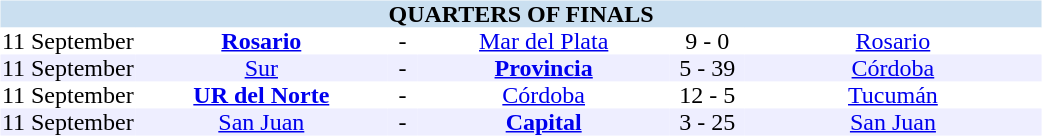<table table width=700>
<tr>
<td width=700 valign="top"><br><table border=0 cellspacing=0 cellpadding=0 style="font-size: 100%; border-collapse: collapse;" width=100%>
<tr bgcolor="#CADFF0">
<td style="font-size:100%"; align="center" colspan="6"><strong>QUARTERS OF FINALS</strong></td>
</tr>
<tr align=center bgcolor=#FFFFFF>
<td width=90>11 September</td>
<td width=170><strong><a href='#'>Rosario</a></strong></td>
<td width=20>-</td>
<td width=170><a href='#'>Mar del Plata</a></td>
<td width=50>9 - 0</td>
<td width=200><a href='#'>Rosario</a></td>
</tr>
<tr align=center bgcolor=#EEEEFF>
<td width=90>11 September</td>
<td width=170><a href='#'>Sur</a></td>
<td width=20>-</td>
<td width=170><strong><a href='#'>Provincia</a></strong></td>
<td width=50>5 - 39</td>
<td width=200><a href='#'>Córdoba</a></td>
</tr>
<tr align=center bgcolor=#FFFFFF>
<td width=90>11 September</td>
<td width=170><strong><a href='#'>UR del Norte</a></strong></td>
<td width=20>-</td>
<td width=170><a href='#'>Córdoba</a></td>
<td width=50>12 - 5</td>
<td width=200><a href='#'>Tucumán</a></td>
</tr>
<tr align=center bgcolor=#EEEEFF>
<td width=90>11 September</td>
<td width=170><a href='#'>San Juan</a></td>
<td width=20>-</td>
<td width=170><strong><a href='#'>Capital</a></strong></td>
<td width=50>3 - 25</td>
<td width=200><a href='#'>San Juan</a></td>
</tr>
</table>
</td>
</tr>
</table>
